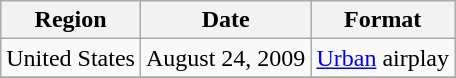<table class="wikitable">
<tr>
<th>Region</th>
<th>Date</th>
<th>Format</th>
</tr>
<tr>
<td rowspan="1">United States</td>
<td>August 24, 2009</td>
<td><a href='#'>Urban</a> airplay</td>
</tr>
<tr>
</tr>
</table>
